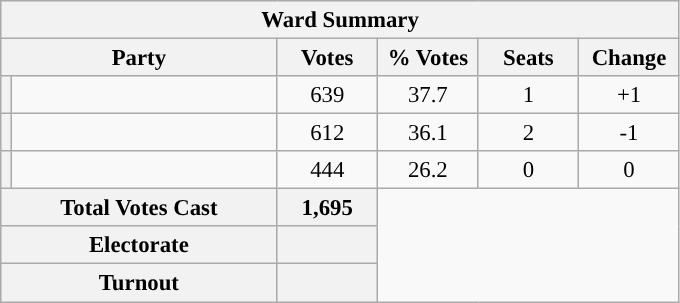<table class="wikitable" style="font-size: 95%;">
<tr style="background-color:#E9E9E9">
<th colspan="6">Ward Summary</th>
</tr>
<tr style="background-color:#E9E9E9">
<th colspan="2">Party</th>
<th style="width: 60px">Votes</th>
<th style="width: 60px">% Votes</th>
<th style="width: 60px">Seats</th>
<th style="width: 60px">Change</th>
</tr>
<tr>
<th style="background-color: "></th>
<td style="width: 170px"><a href='#'></a></td>
<td align="center">639</td>
<td align="center">37.7</td>
<td align="center">1</td>
<td align="center">+1</td>
</tr>
<tr>
<th style="background-color: "></th>
<td style="width: 170px"><a href='#'></a></td>
<td align="center">612</td>
<td align="center">36.1</td>
<td align="center">2</td>
<td align="center">-1</td>
</tr>
<tr>
<th style="background-color: "></th>
<td style="width: 170px"><a href='#'></a></td>
<td align="center">444</td>
<td align="center">26.2</td>
<td align="center">0</td>
<td align="center">0</td>
</tr>
<tr style="background-color:#E9E9E9">
<th colspan="2">Total Votes Cast</th>
<th style="width: 60px">1,695</th>
</tr>
<tr style="background-color:#E9E9E9">
<th colspan="2">Electorate</th>
<th style="width: 60px"></th>
</tr>
<tr style="background-color:#E9E9E9">
<th colspan="2">Turnout</th>
<th style="width: 60px"></th>
</tr>
</table>
